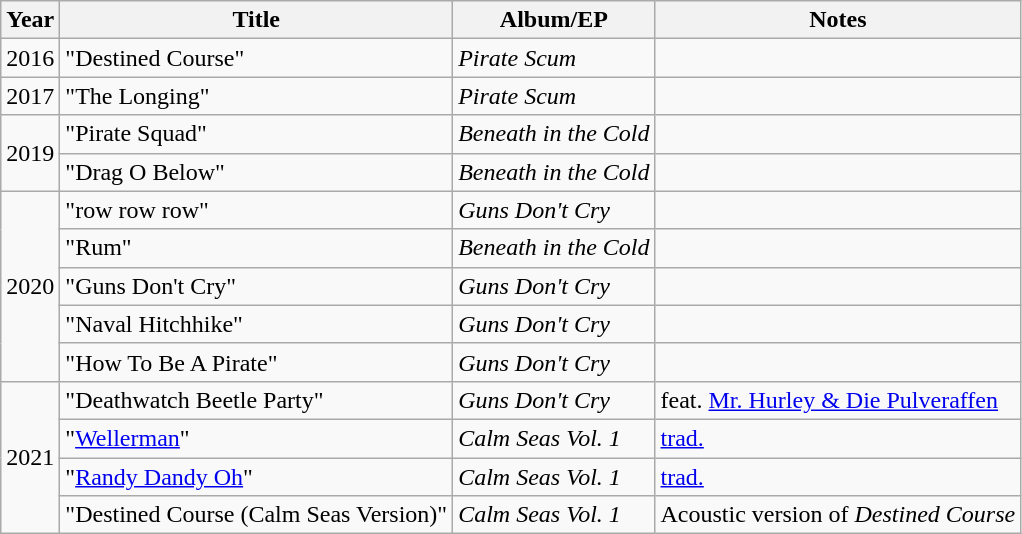<table class="wikitable">
<tr>
<th rowspan=1>Year</th>
<th rowspan=1>Title</th>
<th rowspan=1>Album/EP</th>
<th rowspan=1>Notes</th>
</tr>
<tr>
<td>2016</td>
<td>"Destined Course"</td>
<td><em>Pirate Scum</em></td>
<td></td>
</tr>
<tr>
<td>2017</td>
<td>"The Longing"</td>
<td><em>Pirate Scum</em></td>
<td></td>
</tr>
<tr>
<td rowspan="2">2019</td>
<td>"Pirate Squad"</td>
<td><em>Beneath in the Cold</em></td>
<td></td>
</tr>
<tr>
<td>"Drag O Below"</td>
<td><em>Beneath in the Cold</em></td>
<td></td>
</tr>
<tr>
<td rowspan="5">2020</td>
<td>"row row row"</td>
<td><em>Guns Don't Cry</em></td>
<td></td>
</tr>
<tr>
<td>"Rum"</td>
<td><em>Beneath in the Cold</em></td>
<td></td>
</tr>
<tr>
<td>"Guns Don't Cry"</td>
<td><em>Guns Don't Cry</em></td>
<td></td>
</tr>
<tr>
<td>"Naval Hitchhike"</td>
<td><em>Guns Don't Cry</em></td>
<td></td>
</tr>
<tr>
<td>"How To Be A Pirate"</td>
<td><em>Guns Don't Cry</em></td>
<td></td>
</tr>
<tr>
<td rowspan="4">2021</td>
<td>"Deathwatch Beetle Party"</td>
<td><em>Guns Don't Cry</em></td>
<td>feat. <a href='#'>Mr. Hurley & Die Pulveraffen</a></td>
</tr>
<tr>
<td>"<a href='#'>Wellerman</a>"</td>
<td><em>Calm Seas Vol. 1</em></td>
<td><a href='#'>trad.</a></td>
</tr>
<tr>
<td>"<a href='#'>Randy Dandy Oh</a>"</td>
<td><em>Calm Seas Vol. 1</em></td>
<td><a href='#'>trad.</a></td>
</tr>
<tr>
<td>"Destined Course (Calm Seas Version)"</td>
<td><em>Calm Seas Vol. 1</em></td>
<td>Acoustic version of <em>Destined Course</em></td>
</tr>
</table>
